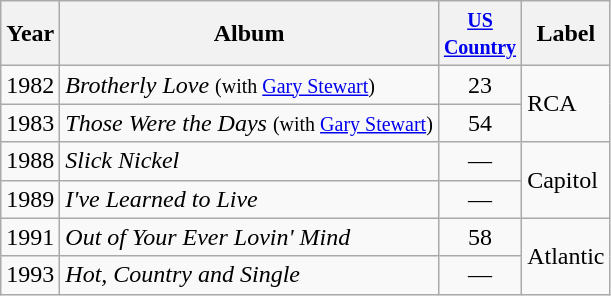<table class="wikitable">
<tr>
<th>Year</th>
<th>Album</th>
<th style="width:45px;"><small><a href='#'>US Country</a></small></th>
<th>Label</th>
</tr>
<tr>
<td>1982</td>
<td><em>Brotherly Love</em> <small>(with <a href='#'>Gary Stewart</a>)</small></td>
<td style="text-align:center;">23</td>
<td rowspan="2">RCA</td>
</tr>
<tr>
<td>1983</td>
<td><em>Those Were the Days</em> <small>(with <a href='#'>Gary Stewart</a>)</small></td>
<td style="text-align:center;">54</td>
</tr>
<tr>
<td>1988</td>
<td><em>Slick Nickel</em></td>
<td style="text-align:center;">—</td>
<td rowspan="2">Capitol</td>
</tr>
<tr>
<td>1989</td>
<td><em>I've Learned to Live</em></td>
<td style="text-align:center;">—</td>
</tr>
<tr>
<td>1991</td>
<td><em>Out of Your Ever Lovin' Mind</em></td>
<td style="text-align:center;">58</td>
<td rowspan="2">Atlantic</td>
</tr>
<tr>
<td>1993</td>
<td><em>Hot, Country and Single</em></td>
<td style="text-align:center;">—</td>
</tr>
</table>
